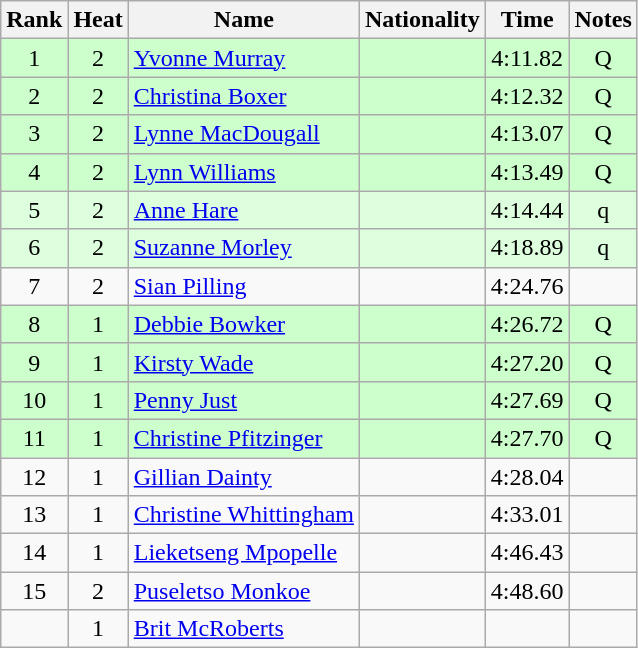<table class="wikitable sortable" style="text-align:center">
<tr>
<th>Rank</th>
<th>Heat</th>
<th>Name</th>
<th>Nationality</th>
<th>Time</th>
<th>Notes</th>
</tr>
<tr bgcolor=ccffcc>
<td>1</td>
<td>2</td>
<td align=left><a href='#'>Yvonne Murray</a></td>
<td align=left></td>
<td>4:11.82</td>
<td>Q</td>
</tr>
<tr bgcolor=ccffcc>
<td>2</td>
<td>2</td>
<td align=left><a href='#'>Christina Boxer</a></td>
<td align=left></td>
<td>4:12.32</td>
<td>Q</td>
</tr>
<tr bgcolor=ccffcc>
<td>3</td>
<td>2</td>
<td align=left><a href='#'>Lynne MacDougall</a></td>
<td align=left></td>
<td>4:13.07</td>
<td>Q</td>
</tr>
<tr bgcolor=ccffcc>
<td>4</td>
<td>2</td>
<td align=left><a href='#'>Lynn Williams</a></td>
<td align=left></td>
<td>4:13.49</td>
<td>Q</td>
</tr>
<tr bgcolor=ddffdd>
<td>5</td>
<td>2</td>
<td align=left><a href='#'>Anne Hare</a></td>
<td align=left></td>
<td>4:14.44</td>
<td>q</td>
</tr>
<tr bgcolor=ddffdd>
<td>6</td>
<td>2</td>
<td align=left><a href='#'>Suzanne Morley</a></td>
<td align=left></td>
<td>4:18.89</td>
<td>q</td>
</tr>
<tr>
<td>7</td>
<td>2</td>
<td align=left><a href='#'>Sian Pilling</a></td>
<td align=left></td>
<td>4:24.76</td>
<td></td>
</tr>
<tr bgcolor=ccffcc>
<td>8</td>
<td>1</td>
<td align=left><a href='#'>Debbie Bowker</a></td>
<td align=left></td>
<td>4:26.72</td>
<td>Q</td>
</tr>
<tr bgcolor=ccffcc>
<td>9</td>
<td>1</td>
<td align=left><a href='#'>Kirsty Wade</a></td>
<td align=left></td>
<td>4:27.20</td>
<td>Q</td>
</tr>
<tr bgcolor=ccffcc>
<td>10</td>
<td>1</td>
<td align=left><a href='#'>Penny Just</a></td>
<td align=left></td>
<td>4:27.69</td>
<td>Q</td>
</tr>
<tr bgcolor=ccffcc>
<td>11</td>
<td>1</td>
<td align=left><a href='#'>Christine Pfitzinger</a></td>
<td align=left></td>
<td>4:27.70</td>
<td>Q</td>
</tr>
<tr>
<td>12</td>
<td>1</td>
<td align=left><a href='#'>Gillian Dainty</a></td>
<td align=left></td>
<td>4:28.04</td>
<td></td>
</tr>
<tr>
<td>13</td>
<td>1</td>
<td align=left><a href='#'>Christine Whittingham</a></td>
<td align=left></td>
<td>4:33.01</td>
<td></td>
</tr>
<tr>
<td>14</td>
<td>1</td>
<td align=left><a href='#'>Lieketseng Mpopelle</a></td>
<td align=left></td>
<td>4:46.43</td>
<td></td>
</tr>
<tr>
<td>15</td>
<td>2</td>
<td align=left><a href='#'>Puseletso Monkoe</a></td>
<td align=left></td>
<td>4:48.60</td>
<td></td>
</tr>
<tr>
<td></td>
<td>1</td>
<td align=left><a href='#'>Brit McRoberts</a></td>
<td align=left></td>
<td></td>
<td></td>
</tr>
</table>
